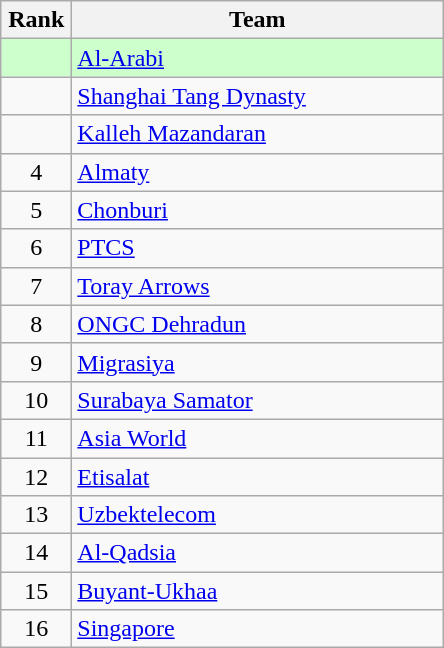<table class="wikitable" style="text-align: center;">
<tr>
<th width=40>Rank</th>
<th width=240>Team</th>
</tr>
<tr bgcolor=#CCFFCC>
<td></td>
<td align="left"> <a href='#'>Al-Arabi</a></td>
</tr>
<tr>
<td></td>
<td align="left"> <a href='#'>Shanghai Tang Dynasty</a></td>
</tr>
<tr>
<td></td>
<td align="left"> <a href='#'>Kalleh Mazandaran</a></td>
</tr>
<tr>
<td>4</td>
<td align="left"> <a href='#'>Almaty</a></td>
</tr>
<tr>
<td>5</td>
<td align="left"> <a href='#'>Chonburi</a></td>
</tr>
<tr>
<td>6</td>
<td align="left"> <a href='#'>PTCS</a></td>
</tr>
<tr>
<td>7</td>
<td align="left"> <a href='#'>Toray Arrows</a></td>
</tr>
<tr>
<td>8</td>
<td align="left"> <a href='#'>ONGC Dehradun</a></td>
</tr>
<tr>
<td>9</td>
<td align="left"> <a href='#'>Migrasiya</a></td>
</tr>
<tr>
<td>10</td>
<td align="left"> <a href='#'>Surabaya Samator</a></td>
</tr>
<tr>
<td>11</td>
<td align="left"> <a href='#'>Asia World</a></td>
</tr>
<tr>
<td>12</td>
<td align="left"> <a href='#'>Etisalat</a></td>
</tr>
<tr>
<td>13</td>
<td align="left"> <a href='#'>Uzbektelecom</a></td>
</tr>
<tr>
<td>14</td>
<td align="left"> <a href='#'>Al-Qadsia</a></td>
</tr>
<tr>
<td>15</td>
<td align="left"> <a href='#'>Buyant-Ukhaa</a></td>
</tr>
<tr>
<td>16</td>
<td align="left"> <a href='#'>Singapore</a></td>
</tr>
</table>
